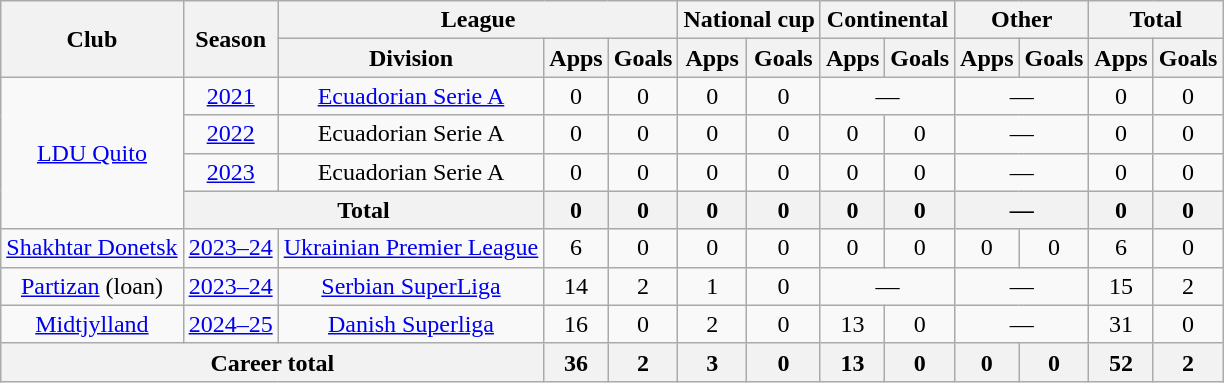<table class="wikitable" style="text-align: center">
<tr>
<th rowspan="2">Club</th>
<th rowspan="2">Season</th>
<th colspan="3">League</th>
<th colspan="2">National cup</th>
<th colspan="2">Continental</th>
<th colspan="2">Other</th>
<th colspan="2">Total</th>
</tr>
<tr>
<th>Division</th>
<th>Apps</th>
<th>Goals</th>
<th>Apps</th>
<th>Goals</th>
<th>Apps</th>
<th>Goals</th>
<th>Apps</th>
<th>Goals</th>
<th>Apps</th>
<th>Goals</th>
</tr>
<tr>
<td rowspan="4"><a href='#'>LDU Quito</a></td>
<td><a href='#'>2021</a></td>
<td><a href='#'>Ecuadorian Serie A</a></td>
<td>0</td>
<td>0</td>
<td>0</td>
<td>0</td>
<td colspan="2">—</td>
<td colspan="2">—</td>
<td>0</td>
<td>0</td>
</tr>
<tr>
<td><a href='#'>2022</a></td>
<td>Ecuadorian Serie A</td>
<td>0</td>
<td>0</td>
<td>0</td>
<td>0</td>
<td>0</td>
<td>0</td>
<td colspan="2">—</td>
<td>0</td>
<td>0</td>
</tr>
<tr>
<td><a href='#'>2023</a></td>
<td>Ecuadorian Serie A</td>
<td>0</td>
<td>0</td>
<td>0</td>
<td>0</td>
<td>0</td>
<td>0</td>
<td colspan="2">—</td>
<td>0</td>
<td>0</td>
</tr>
<tr>
<th colspan="2">Total</th>
<th>0</th>
<th>0</th>
<th>0</th>
<th>0</th>
<th>0</th>
<th>0</th>
<th colspan="2">—</th>
<th>0</th>
<th>0</th>
</tr>
<tr>
<td><a href='#'>Shakhtar Donetsk</a></td>
<td><a href='#'>2023–24</a></td>
<td><a href='#'>Ukrainian Premier League</a></td>
<td>6</td>
<td>0</td>
<td>0</td>
<td>0</td>
<td>0</td>
<td>0</td>
<td>0</td>
<td>0</td>
<td>6</td>
<td>0</td>
</tr>
<tr>
<td><a href='#'>Partizan</a> (loan)</td>
<td><a href='#'>2023–24</a></td>
<td><a href='#'>Serbian SuperLiga</a></td>
<td>14</td>
<td>2</td>
<td>1</td>
<td>0</td>
<td colspan="2">—</td>
<td colspan="2">—</td>
<td>15</td>
<td>2</td>
</tr>
<tr>
<td><a href='#'>Midtjylland</a></td>
<td><a href='#'>2024–25</a></td>
<td><a href='#'>Danish Superliga</a></td>
<td>16</td>
<td>0</td>
<td>2</td>
<td>0</td>
<td>13</td>
<td>0</td>
<td colspan="2">—</td>
<td>31</td>
<td>0</td>
</tr>
<tr>
<th colspan="3">Career total</th>
<th>36</th>
<th>2</th>
<th>3</th>
<th>0</th>
<th>13</th>
<th>0</th>
<th>0</th>
<th>0</th>
<th>52</th>
<th>2</th>
</tr>
</table>
